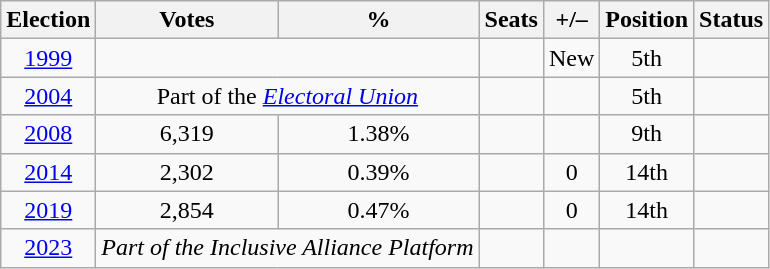<table class=wikitable style=text-align:center>
<tr>
<th>Election</th>
<th>Votes</th>
<th>%</th>
<th>Seats</th>
<th>+/–</th>
<th>Position</th>
<th>Status</th>
</tr>
<tr>
<td><a href='#'>1999</a></td>
<td colspan=2></td>
<td></td>
<td>New</td>
<td> 5th</td>
<td></td>
</tr>
<tr>
<td><a href='#'>2004</a></td>
<td colspan=2>Part of the <em><a href='#'>Electoral Union</a></em></td>
<td></td>
<td></td>
<td> 5th</td>
<td></td>
</tr>
<tr>
<td><a href='#'>2008</a></td>
<td>6,319</td>
<td>1.38%</td>
<td></td>
<td></td>
<td> 9th</td>
<td></td>
</tr>
<tr>
<td><a href='#'>2014</a></td>
<td>2,302</td>
<td>0.39%</td>
<td></td>
<td> 0</td>
<td> 14th</td>
<td></td>
</tr>
<tr>
<td><a href='#'>2019</a></td>
<td>2,854</td>
<td>0.47%</td>
<td></td>
<td> 0</td>
<td> 14th</td>
<td></td>
</tr>
<tr>
<td><a href='#'>2023</a></td>
<td colspan=2><em>Part of the Inclusive Alliance Platform</em></td>
<td></td>
<td></td>
<td></td>
<td></td>
</tr>
</table>
